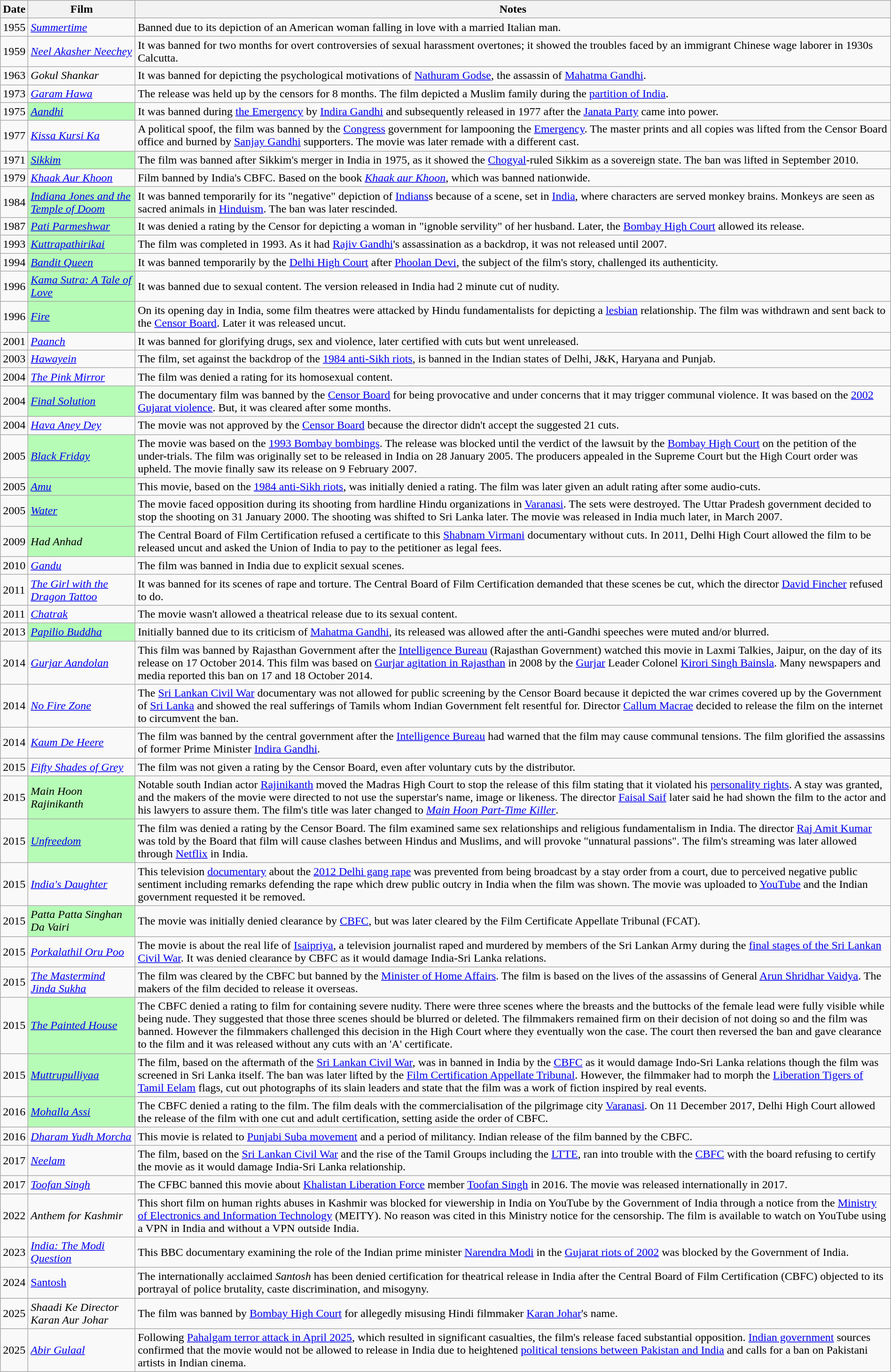<table class="wikitable sortable" style="width:100%;">
<tr>
<th>Date</th>
<th>Film</th>
<th>Notes</th>
</tr>
<tr>
<td>1955</td>
<td><em><a href='#'>Summertime</a></em></td>
<td>Banned due to its depiction of an American woman falling in love with a married Italian man.</td>
</tr>
<tr>
<td>1959</td>
<td><em><a href='#'>Neel Akasher Neechey</a></em></td>
<td>It was banned for two months for overt controversies of sexual harassment overtones; it showed the troubles faced by an immigrant Chinese wage laborer in 1930s Calcutta.</td>
</tr>
<tr>
<td>1963</td>
<td><em>Gokul Shankar</em></td>
<td>It was banned for depicting the psychological motivations of <a href='#'>Nathuram Godse</a>, the assassin of <a href='#'>Mahatma Gandhi</a>.</td>
</tr>
<tr>
<td>1973</td>
<td><em><a href='#'>Garam Hawa</a></em></td>
<td>The release was held up by the censors for 8 months. The film depicted a Muslim family during the <a href='#'>partition of India</a>.</td>
</tr>
<tr>
<td>1975</td>
<td style="background:#b6fcb6;"><em><a href='#'>Aandhi</a></em></td>
<td>It was banned during <a href='#'>the Emergency</a> by <a href='#'>Indira Gandhi</a> and subsequently released in 1977 after the <a href='#'>Janata Party</a> came into power.</td>
</tr>
<tr>
<td>1977</td>
<td><em><a href='#'>Kissa Kursi Ka</a></em></td>
<td>A political spoof, the film was banned by the <a href='#'>Congress</a> government for lampooning the <a href='#'>Emergency</a>. The master prints and all copies was lifted from the Censor Board office and burned by <a href='#'>Sanjay Gandhi</a> supporters. The movie was later remade with a different cast.</td>
</tr>
<tr>
<td>1971</td>
<td style="background:#b6fcb6;"><em><a href='#'>Sikkim</a></em></td>
<td>The film was banned after Sikkim's merger in India in 1975, as it showed the <a href='#'>Chogyal</a>-ruled Sikkim as a sovereign state. The ban was lifted in September 2010.</td>
</tr>
<tr>
<td>1979</td>
<td><em><a href='#'>Khaak Aur Khoon</a></em></td>
<td>Film banned by India's CBFC. Based on the book <em><a href='#'>Khaak aur Khoon</a></em>, which was banned nationwide.</td>
</tr>
<tr>
<td>1984</td>
<td style="background:#b6fcb6;"><em><a href='#'>Indiana Jones and the Temple of Doom</a></em></td>
<td>It was banned temporarily for its "negative" depiction of <a href='#'>Indians</a>s because of a scene, set in <a href='#'>India</a>, where characters are served monkey brains. Monkeys are seen as sacred animals in <a href='#'>Hinduism</a>. The ban was later rescinded.</td>
</tr>
<tr>
<td>1987</td>
<td style="background:#b6fcb6;"><em><a href='#'>Pati Parmeshwar</a></em></td>
<td>It was denied a rating by the Censor for depicting a woman in "ignoble servility" of her husband. Later, the <a href='#'>Bombay High Court</a> allowed its release.</td>
</tr>
<tr>
<td>1993</td>
<td style="background:#b6fcb6;"><em><a href='#'>Kuttrapathirikai</a></em></td>
<td>The film was completed in 1993. As it had <a href='#'>Rajiv Gandhi</a>'s assassination as a backdrop, it was not released until 2007.</td>
</tr>
<tr>
<td>1994</td>
<td style="background:#b6fcb6;"><em><a href='#'>Bandit Queen</a></em></td>
<td>It was banned temporarily by the <a href='#'>Delhi High Court</a> after <a href='#'>Phoolan Devi</a>, the subject of the film's story, challenged its authenticity.</td>
</tr>
<tr>
<td>1996</td>
<td style="background:#b6fcb6;"><em><a href='#'>Kama Sutra: A Tale of Love</a></em></td>
<td>It was banned due to sexual content. The version released in India had 2 minute cut of nudity.</td>
</tr>
<tr>
<td>1996</td>
<td style="background:#b6fcb6;"><em><a href='#'>Fire</a></em></td>
<td>On its opening day in India, some film theatres were attacked by Hindu fundamentalists for depicting a <a href='#'>lesbian</a> relationship.  The film was withdrawn and sent back to the <a href='#'>Censor Board</a>. Later it was released uncut.</td>
</tr>
<tr>
<td>2001</td>
<td><em><a href='#'>Paanch</a></em></td>
<td>It was banned for glorifying drugs, sex and violence, later certified with cuts but went unreleased.</td>
</tr>
<tr>
<td>2003</td>
<td><em><a href='#'>Hawayein</a></em></td>
<td>The film, set against the backdrop of the <a href='#'>1984 anti-Sikh riots</a>, is banned in the Indian states of Delhi, J&K, Haryana and Punjab.</td>
</tr>
<tr>
<td>2004</td>
<td><em><a href='#'>The Pink Mirror</a></em></td>
<td>The film was denied a rating for its homosexual content.</td>
</tr>
<tr>
<td>2004</td>
<td style="background:#b6fcb6;"><em><a href='#'>Final Solution</a></em></td>
<td>The documentary film was banned by the <a href='#'>Censor Board</a> for being provocative and under concerns that it may trigger communal violence.  It was based on the <a href='#'>2002 Gujarat violence</a>. But, it was cleared after some months.</td>
</tr>
<tr>
<td>2004</td>
<td><em><a href='#'>Hava Aney Dey</a></em></td>
<td>The movie was not approved by the <a href='#'>Censor Board</a> because the director didn't accept the suggested 21 cuts.</td>
</tr>
<tr>
<td>2005</td>
<td style="background:#b6fcb6;"><em><a href='#'>Black Friday</a></em></td>
<td>The movie was based on the <a href='#'>1993 Bombay bombings</a>. The release was blocked until the verdict of the lawsuit by the <a href='#'>Bombay High Court</a> on the petition of the under-trials. The film was originally set to be released in India on 28 January 2005. The producers appealed in the Supreme Court but the High Court order was upheld. The movie finally saw its release on 9 February 2007.</td>
</tr>
<tr>
<td>2005</td>
<td style="background:#b6fcb6;"><em><a href='#'>Amu</a></em></td>
<td>This movie, based on the <a href='#'>1984 anti-Sikh riots</a>, was initially denied a rating. The film was later given an adult rating after some audio-cuts.</td>
</tr>
<tr>
<td>2005</td>
<td style="background:#b6fcb6;"><em><a href='#'>Water</a></em></td>
<td>The movie faced opposition during its shooting from hardline Hindu organizations in <a href='#'>Varanasi</a>. The sets were destroyed. The Uttar Pradesh government decided to stop the shooting on 31 January 2000. The shooting was shifted to Sri Lanka later. The movie was released in India much later, in March 2007.</td>
</tr>
<tr>
<td>2009</td>
<td style="background:#b6fcb6;"><em>Had Anhad</em></td>
<td>The Central Board of Film Certification refused a certificate to this <a href='#'>Shabnam Virmani</a> documentary without cuts. In 2011, Delhi High Court allowed the film to be released uncut and asked the Union of India to pay  to the petitioner as legal fees.</td>
</tr>
<tr>
<td>2010</td>
<td><em><a href='#'>Gandu</a></em></td>
<td>The film was banned in India due to explicit sexual scenes.</td>
</tr>
<tr>
<td>2011</td>
<td><em><a href='#'>The Girl with the Dragon Tattoo</a></em></td>
<td>It was banned for its scenes of rape and torture. The Central Board of Film Certification demanded that these scenes be cut, which the director <a href='#'>David Fincher</a> refused to do.</td>
</tr>
<tr>
<td>2011</td>
<td><em><a href='#'>Chatrak</a></em></td>
<td>The movie wasn't allowed a theatrical release due to its sexual content.</td>
</tr>
<tr>
<td>2013</td>
<td style="background:#b6fcb6;"><em><a href='#'>Papilio Buddha</a></em></td>
<td>Initially banned due to its criticism of <a href='#'>Mahatma Gandhi</a>, its released was allowed after the anti-Gandhi speeches were muted and/or blurred.</td>
</tr>
<tr>
<td>2014</td>
<td><em><a href='#'>Gurjar Aandolan</a></em></td>
<td>This film was banned by Rajasthan Government after the <a href='#'>Intelligence Bureau</a> (Rajasthan Government) watched this movie in Laxmi Talkies, Jaipur, on the day of its release on 17 October 2014. This film was based on <a href='#'>Gurjar agitation in Rajasthan</a> in 2008 by the <a href='#'>Gurjar</a> Leader Colonel <a href='#'>Kirori Singh Bainsla</a>. Many newspapers and media reported this ban on 17 and 18 October 2014.</td>
</tr>
<tr>
<td>2014</td>
<td><em><a href='#'>No Fire Zone</a></em></td>
<td>The <a href='#'>Sri Lankan Civil War</a> documentary was not allowed for public screening by the Censor Board because it depicted the war crimes covered up by the Government of <a href='#'>Sri Lanka</a> and showed the real sufferings of Tamils whom Indian Government felt resentful for. Director <a href='#'>Callum Macrae</a> decided to release the film on the internet to circumvent the ban.</td>
</tr>
<tr>
<td>2014</td>
<td><em><a href='#'>Kaum De Heere</a></em></td>
<td>The film was banned by the central government after the <a href='#'>Intelligence Bureau</a> had warned that the film may cause communal tensions. The film glorified the assassins of former Prime Minister <a href='#'>Indira Gandhi</a>.</td>
</tr>
<tr>
<td>2015</td>
<td><em><a href='#'>Fifty Shades of Grey</a></em></td>
<td>The film was not given a rating by the Censor Board, even after voluntary cuts by the distributor.</td>
</tr>
<tr>
<td>2015</td>
<td style="background:#b6fcb6;"><em>Main Hoon Rajinikanth</em></td>
<td>Notable south Indian actor <a href='#'>Rajinikanth</a> moved the Madras High Court to stop the release of this film stating that it violated his <a href='#'>personality rights</a>. A stay was granted, and the makers of the movie were directed to not use the superstar's name, image or likeness. The director <a href='#'>Faisal Saif</a> later said he had shown the film to the actor and his lawyers to assure them. The film's title was later changed to <em><a href='#'>Main Hoon Part-Time Killer</a></em>.</td>
</tr>
<tr>
<td>2015</td>
<td style="background:#b6fcb6;"><em><a href='#'>Unfreedom</a></em></td>
<td>The film was denied a rating by the Censor Board. The film examined same sex relationships and religious fundamentalism in India. The director <a href='#'>Raj Amit Kumar</a> was told by the Board that film will cause clashes between Hindus and Muslims, and will provoke "unnatural passions". The film's streaming was later allowed through <a href='#'>Netflix</a> in India.</td>
</tr>
<tr>
<td>2015</td>
<td><em><a href='#'>India's Daughter</a></em></td>
<td>This television <a href='#'>documentary</a> about the <a href='#'>2012 Delhi gang rape</a> was prevented from being broadcast by a stay order from a court, due to perceived negative public sentiment including remarks defending the rape which drew public outcry in India when the film was shown. The movie was uploaded to <a href='#'>YouTube</a> and the Indian government requested it be removed.</td>
</tr>
<tr>
<td>2015</td>
<td style="background:#b6fcb6;"><em>Patta Patta Singhan Da Vairi</em></td>
<td>The movie was initially denied clearance by <a href='#'>CBFC</a>, but was later cleared by the Film Certificate Appellate Tribunal (FCAT).</td>
</tr>
<tr>
<td>2015</td>
<td><em><a href='#'>Porkalathil Oru Poo</a></em></td>
<td>The movie is about the real life of <a href='#'>Isaipriya</a>, a television journalist raped and murdered by members of the Sri Lankan Army during the <a href='#'>final stages of the Sri Lankan Civil War</a>. It was denied clearance by CBFC as it would damage India-Sri Lanka relations.</td>
</tr>
<tr>
<td>2015</td>
<td><em><a href='#'>The Mastermind Jinda Sukha</a></em></td>
<td>The film was cleared by the CBFC but banned by the <a href='#'>Minister of Home Affairs</a>. The film is based on the lives of the assassins of General <a href='#'>Arun Shridhar Vaidya</a>. The makers of the film decided to release it overseas.</td>
</tr>
<tr>
<td>2015</td>
<td style="background:#b6fcb6;"><em><a href='#'>The Painted House</a></em></td>
<td>The CBFC denied a rating to film for containing severe nudity. There were three scenes where the breasts and the buttocks of the female lead were fully visible while being nude. They suggested that those three scenes should be blurred or deleted. The filmmakers remained firm on their decision of not doing so and the film was banned. However the filmmakers challenged this decision in the High Court where they eventually won the case. The court then reversed the ban and gave clearance to the film and it was released without any cuts with an 'A' certificate.</td>
</tr>
<tr>
<td>2015</td>
<td style="background:#b6fcb6;"><em><a href='#'>Muttrupulliyaa</a></em></td>
<td>The film, based on the aftermath of the <a href='#'>Sri Lankan Civil War</a>, was in banned in India by the <a href='#'>CBFC</a> as it would damage Indo-Sri Lanka relations though the film was screened in Sri Lanka itself. The ban was later lifted by the <a href='#'>Film Certification Appellate Tribunal</a>.  However, the filmmaker had to morph the <a href='#'>Liberation Tigers of Tamil Eelam</a> flags, cut out photographs of its slain leaders and state that the film was a work of fiction inspired by real events.</td>
</tr>
<tr>
<td>2016</td>
<td style="background:#b6fcb6;"><em><a href='#'>Mohalla Assi</a></em></td>
<td>The CBFC denied a rating to the film. The film deals with the commercialisation of the pilgrimage city <a href='#'>Varanasi</a>. On 11 December 2017, Delhi High Court allowed the release of the film with one cut and adult certification, setting aside the order of CBFC.</td>
</tr>
<tr>
<td>2016</td>
<td><em><a href='#'>Dharam Yudh Morcha</a></em></td>
<td>This movie is related to <a href='#'>Punjabi Suba movement</a> and a period of militancy. Indian release of the film banned by the CBFC.</td>
</tr>
<tr>
<td>2017</td>
<td><em><a href='#'>Neelam</a></em></td>
<td>The film, based on the <a href='#'>Sri Lankan Civil War</a> and the rise of the Tamil Groups including the <a href='#'>LTTE</a>, ran into trouble with the <a href='#'>CBFC</a> with the board refusing to certify the movie as it would damage India-Sri Lanka relationship.</td>
</tr>
<tr>
<td>2017</td>
<td><em><a href='#'>Toofan Singh</a></em></td>
<td>The CFBC banned this movie about <a href='#'>Khalistan Liberation Force</a> member <a href='#'>Toofan Singh</a> in 2016. The movie was released internationally in 2017.</td>
</tr>
<tr>
<td>2022</td>
<td><em>Anthem for Kashmir</em></td>
<td>This short film on human rights abuses in Kashmir was blocked for viewership in India on YouTube by the Government of India through a notice from the <a href='#'>Ministry of Electronics and Information Technology</a> (MEITY). No reason was cited in this Ministry notice for the censorship. The film is available to watch on YouTube using a VPN in India and without a VPN outside India.</td>
</tr>
<tr>
<td>2023</td>
<td><em><a href='#'>India: The Modi Question</a></em></td>
<td>This BBC documentary examining the role of the Indian prime minister <a href='#'>Narendra Modi</a> in the <a href='#'>Gujarat riots of 2002</a> was blocked by the Government of India.</td>
</tr>
<tr>
<td>2024</td>
<td><a href='#'>Santosh</a></td>
<td>The internationally acclaimed <em>Santosh</em> has been denied certification for theatrical release in India after the Central Board of Film Certification (CBFC) objected to its portrayal of police brutality, caste discrimination, and misogyny. </td>
</tr>
<tr>
<td>2025</td>
<td><em>Shaadi Ke Director Karan Aur Johar</em></td>
<td>The film was banned by <a href='#'>Bombay High Court</a> for allegedly misusing Hindi filmmaker <a href='#'>Karan Johar</a>'s name.</td>
</tr>
<tr>
<td>2025</td>
<td><em><a href='#'>Abir Gulaal</a></em></td>
<td>Following <a href='#'>Pahalgam terror attack in April 2025</a>, which resulted in significant casualties, the film's release faced substantial opposition. <a href='#'>Indian government</a> sources confirmed that the movie would not be allowed to release in India due to heightened <a href='#'>political tensions between Pakistan and India</a> and calls for a ban on Pakistani artists in Indian cinema.</td>
</tr>
</table>
